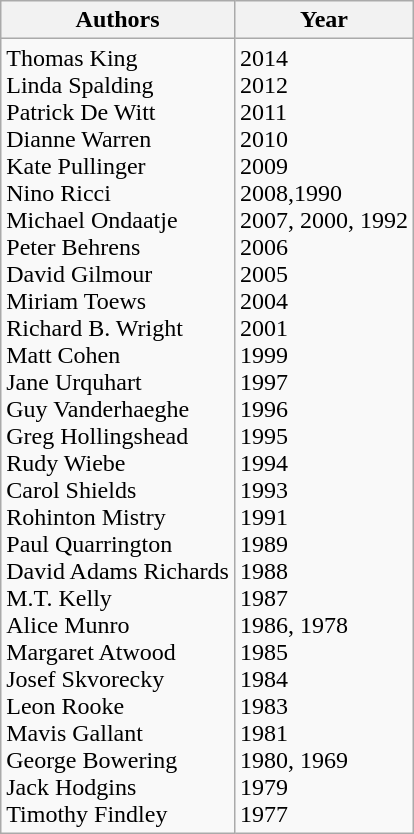<table class="wikitable">
<tr>
<th>Authors</th>
<th>Year</th>
</tr>
<tr>
<td>Thomas King<br>Linda Spalding<br>Patrick De Witt<br>Dianne Warren<br>Kate Pullinger<br>Nino Ricci<br>Michael Ondaatje<br>Peter Behrens<br>David Gilmour<br>Miriam Toews<br>Richard B. Wright<br>Matt Cohen<br>Jane Urquhart<br>Guy Vanderhaeghe<br>Greg Hollingshead<br>Rudy Wiebe<br>Carol Shields<br>Rohinton Mistry<br>Paul Quarrington<br>David Adams Richards<br>M.T. Kelly<br>Alice Munro<br>Margaret Atwood<br>Josef Skvorecky<br>Leon Rooke<br>Mavis Gallant<br>George Bowering<br>Jack Hodgins<br>Timothy Findley</td>
<td>2014<br>2012<br>2011<br>2010<br>2009<br>2008,1990<br>2007, 2000, 1992<br>2006<br>2005<br>2004<br>2001<br>1999<br>1997<br>1996<br>1995<br>1994<br>1993<br>1991<br>1989<br>1988<br>1987<br>1986, 1978<br>1985<br>1984<br>1983<br>1981<br>1980, 1969<br>1979<br>1977</td>
</tr>
</table>
